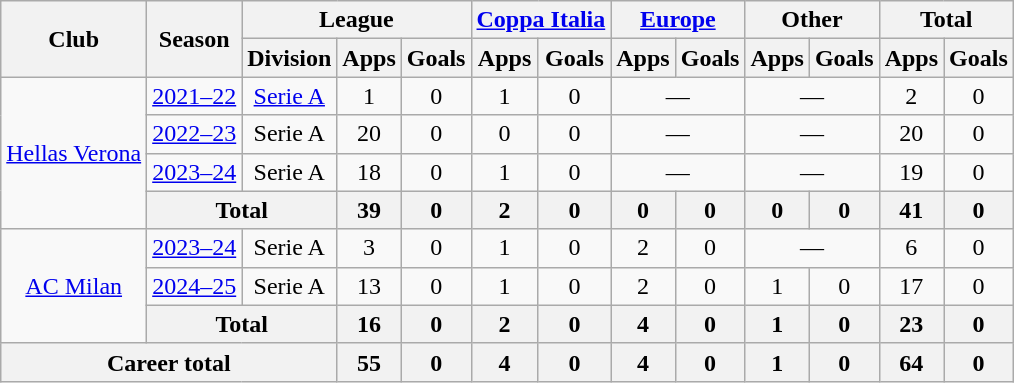<table class="wikitable" style="text-align:center">
<tr>
<th rowspan="2">Club</th>
<th rowspan="2">Season</th>
<th colspan="3">League</th>
<th colspan="2"><a href='#'>Coppa Italia</a></th>
<th colspan="2"><a href='#'>Europe</a></th>
<th colspan="2">Other</th>
<th colspan="2">Total</th>
</tr>
<tr>
<th>Division</th>
<th>Apps</th>
<th>Goals</th>
<th>Apps</th>
<th>Goals</th>
<th>Apps</th>
<th>Goals</th>
<th>Apps</th>
<th>Goals</th>
<th>Apps</th>
<th>Goals</th>
</tr>
<tr>
<td rowspan="4"><a href='#'>Hellas Verona</a></td>
<td><a href='#'>2021–22</a></td>
<td><a href='#'>Serie A</a></td>
<td>1</td>
<td>0</td>
<td>1</td>
<td>0</td>
<td colspan="2">—</td>
<td colspan="2">—</td>
<td>2</td>
<td>0</td>
</tr>
<tr>
<td><a href='#'>2022–23</a></td>
<td>Serie A</td>
<td>20</td>
<td>0</td>
<td>0</td>
<td>0</td>
<td colspan="2">—</td>
<td colspan="2">—</td>
<td>20</td>
<td>0</td>
</tr>
<tr>
<td><a href='#'>2023–24</a></td>
<td>Serie A</td>
<td>18</td>
<td>0</td>
<td>1</td>
<td>0</td>
<td colspan="2">—</td>
<td colspan="2">—</td>
<td>19</td>
<td>0</td>
</tr>
<tr>
<th colspan="2">Total</th>
<th>39</th>
<th>0</th>
<th>2</th>
<th>0</th>
<th>0</th>
<th>0</th>
<th>0</th>
<th>0</th>
<th>41</th>
<th>0</th>
</tr>
<tr>
<td rowspan="3"><a href='#'>AC Milan</a></td>
<td><a href='#'>2023–24</a></td>
<td>Serie A</td>
<td>3</td>
<td>0</td>
<td>1</td>
<td>0</td>
<td>2</td>
<td>0</td>
<td colspan="2">—</td>
<td>6</td>
<td>0</td>
</tr>
<tr>
<td><a href='#'>2024–25</a></td>
<td>Serie A</td>
<td>13</td>
<td>0</td>
<td>1</td>
<td>0</td>
<td>2</td>
<td>0</td>
<td>1</td>
<td>0</td>
<td>17</td>
<td>0</td>
</tr>
<tr>
<th colspan="2">Total</th>
<th>16</th>
<th>0</th>
<th>2</th>
<th>0</th>
<th>4</th>
<th>0</th>
<th>1</th>
<th>0</th>
<th>23</th>
<th>0</th>
</tr>
<tr>
<th colspan="3">Career total</th>
<th>55</th>
<th>0</th>
<th>4</th>
<th>0</th>
<th>4</th>
<th>0</th>
<th>1</th>
<th>0</th>
<th>64</th>
<th>0</th>
</tr>
</table>
